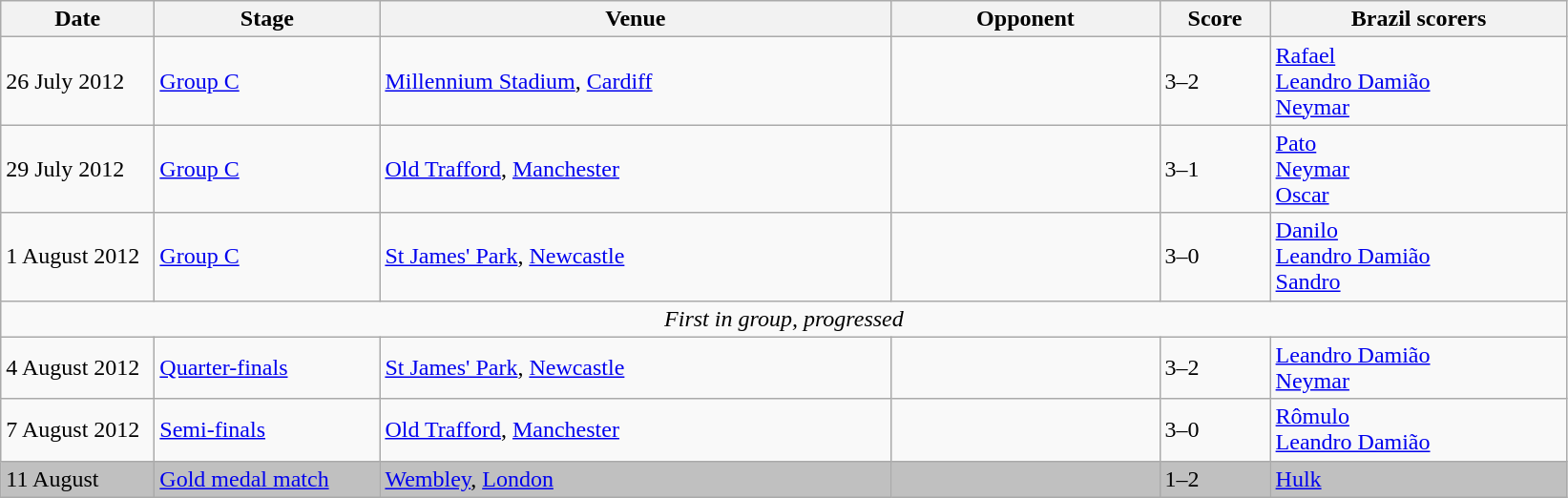<table class="wikitable">
<tr>
<th width=100px>Date</th>
<th width=150px>Stage</th>
<th width=350px>Venue</th>
<th width=180px>Opponent</th>
<th width=70px>Score</th>
<th width=200px>Brazil scorers</th>
</tr>
<tr>
<td>26 July 2012</td>
<td><a href='#'>Group C</a></td>
<td><a href='#'>Millennium Stadium</a>, <a href='#'>Cardiff</a></td>
<td></td>
<td>3–2</td>
<td><a href='#'>Rafael</a>  <br> <a href='#'>Leandro Damião</a>  <br> <a href='#'>Neymar</a> </td>
</tr>
<tr>
<td>29 July 2012</td>
<td><a href='#'>Group C</a></td>
<td><a href='#'>Old Trafford</a>, <a href='#'>Manchester</a></td>
<td></td>
<td>3–1</td>
<td><a href='#'>Pato</a>  <br> <a href='#'>Neymar</a>  <br> <a href='#'>Oscar</a> </td>
</tr>
<tr>
<td>1 August 2012</td>
<td><a href='#'>Group C</a></td>
<td><a href='#'>St James' Park</a>, <a href='#'>Newcastle</a></td>
<td></td>
<td>3–0</td>
<td><a href='#'>Danilo</a>  <br> <a href='#'>Leandro Damião</a>  <br> <a href='#'>Sandro</a> </td>
</tr>
<tr>
<td colspan="6" style="text-align:center;"><em>First in group, progressed</em></td>
</tr>
<tr>
<td>4 August 2012</td>
<td><a href='#'>Quarter-finals</a></td>
<td><a href='#'>St James' Park</a>, <a href='#'>Newcastle</a></td>
<td></td>
<td>3–2</td>
<td><a href='#'>Leandro Damião</a>  <br> <a href='#'>Neymar</a> </td>
</tr>
<tr>
<td>7 August 2012</td>
<td><a href='#'>Semi-finals</a></td>
<td><a href='#'>Old Trafford</a>, <a href='#'>Manchester</a></td>
<td></td>
<td>3–0</td>
<td><a href='#'>Rômulo</a>  <br> <a href='#'>Leandro Damião</a> </td>
</tr>
<tr style="background:silver;">
<td>11 August</td>
<td><a href='#'>Gold medal match</a></td>
<td><a href='#'>Wembley</a>, <a href='#'>London</a></td>
<td></td>
<td>1–2</td>
<td><a href='#'>Hulk</a> </td>
</tr>
</table>
